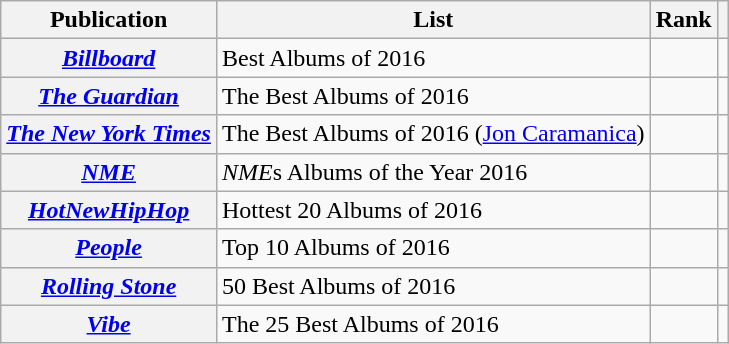<table class="wikitable sortable plainrowheaders" style="border:none; margin:0;">
<tr>
<th scope="col">Publication</th>
<th scope="col" class="unsortable">List</th>
<th scope="col" data-sort-type="number">Rank</th>
<th scope="col" class="unsortable"></th>
</tr>
<tr>
<th scope="row"><em><a href='#'>Billboard</a></em></th>
<td>Best Albums of 2016</td>
<td></td>
<td></td>
</tr>
<tr>
<th scope="row"><em><a href='#'>The Guardian</a></em></th>
<td>The Best Albums of 2016</td>
<td></td>
<td></td>
</tr>
<tr>
<th scope="row"><em><a href='#'>The New York Times</a></em></th>
<td>The Best Albums of 2016 (<a href='#'>Jon Caramanica</a>)</td>
<td></td>
<td></td>
</tr>
<tr>
<th scope="row"><em><a href='#'>NME</a></em></th>
<td><em>NME</em>s Albums of the Year 2016</td>
<td></td>
<td></td>
</tr>
<tr>
<th scope="row"><em><a href='#'>HotNewHipHop</a></em></th>
<td>Hottest 20 Albums of 2016</td>
<td></td>
<td></td>
</tr>
<tr>
<th scope="row"><em><a href='#'>People</a></em></th>
<td>Top 10 Albums of 2016</td>
<td></td>
<td></td>
</tr>
<tr>
<th scope="row"><em><a href='#'>Rolling Stone</a></em></th>
<td>50 Best Albums of 2016</td>
<td></td>
<td></td>
</tr>
<tr>
<th scope="row"><em><a href='#'>Vibe</a></em></th>
<td>The 25 Best Albums of 2016</td>
<td></td>
<td></td>
</tr>
</table>
